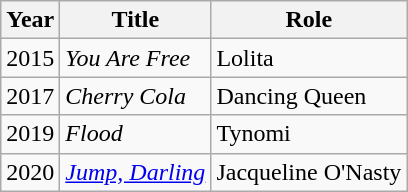<table class="wikitable plainrowheaders sortable">
<tr>
<th scope="col">Year</th>
<th scope="col">Title</th>
<th scope="col">Role</th>
</tr>
<tr>
<td>2015</td>
<td><em>You Are Free</em></td>
<td>Lolita</td>
</tr>
<tr>
<td>2017</td>
<td><em>Cherry Cola</em></td>
<td>Dancing Queen</td>
</tr>
<tr>
<td>2019</td>
<td><em>Flood</em></td>
<td>Tynomi</td>
</tr>
<tr>
<td>2020</td>
<td><em><a href='#'>Jump, Darling</a></em></td>
<td>Jacqueline O'Nasty</td>
</tr>
</table>
